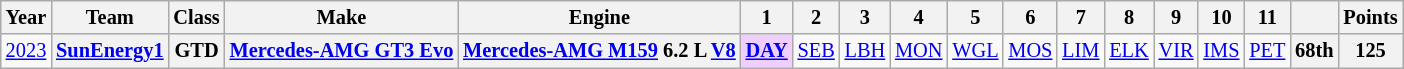<table class="wikitable" style="text-align:center; font-size:85%">
<tr>
<th>Year</th>
<th>Team</th>
<th>Class</th>
<th>Make</th>
<th>Engine</th>
<th>1</th>
<th>2</th>
<th>3</th>
<th>4</th>
<th>5</th>
<th>6</th>
<th>7</th>
<th>8</th>
<th>9</th>
<th>10</th>
<th>11</th>
<th></th>
<th>Points</th>
</tr>
<tr>
<td><a href='#'>2023</a></td>
<th nowrap><a href='#'>SunEnergy1</a></th>
<th>GTD</th>
<th nowrap><a href='#'>Mercedes-AMG GT3 Evo</a></th>
<th nowrap><a href='#'>Mercedes-AMG M159</a> 6.2 L <a href='#'>V8</a></th>
<td style="background:#EFCFFF;"><strong><a href='#'>DAY</a></strong><br></td>
<td><a href='#'>SEB</a></td>
<td><a href='#'>LBH</a></td>
<td><a href='#'>MON</a></td>
<td><a href='#'>WGL</a></td>
<td><a href='#'>MOS</a></td>
<td><a href='#'>LIM</a></td>
<td><a href='#'>ELK</a></td>
<td><a href='#'>VIR</a></td>
<td><a href='#'>IMS</a></td>
<td><a href='#'>PET</a></td>
<th>68th</th>
<th>125</th>
</tr>
</table>
